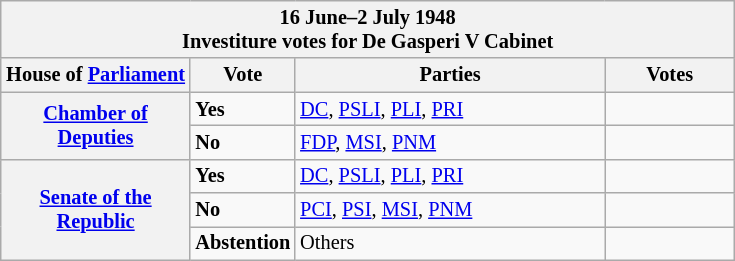<table class="wikitable" style="font-size:85%;">
<tr>
<th colspan="4">16 June–2 July 1948<br>Investiture votes for De Gasperi V Cabinet</th>
</tr>
<tr>
<th width="120">House of <a href='#'>Parliament</a></th>
<th width="60">Vote</th>
<th width="200">Parties</th>
<th width="80" align="center">Votes</th>
</tr>
<tr>
<th rowspan="2"><a href='#'>Chamber of Deputies</a><br></th>
<td> <strong>Yes</strong></td>
<td><a href='#'>DC</a>, <a href='#'>PSLI</a>, <a href='#'>PLI</a>, <a href='#'>PRI</a></td>
<td></td>
</tr>
<tr>
<td> <strong>No</strong></td>
<td><a href='#'>FDP</a>, <a href='#'>MSI</a>, <a href='#'>PNM</a></td>
<td></td>
</tr>
<tr>
<th rowspan="3"><a href='#'>Senate of the Republic</a><br></th>
<td> <strong>Yes</strong></td>
<td><a href='#'>DC</a>, <a href='#'>PSLI</a>, <a href='#'>PLI</a>, <a href='#'>PRI</a></td>
<td></td>
</tr>
<tr>
<td> <strong>No</strong></td>
<td><a href='#'>PCI</a>, <a href='#'>PSI</a>, <a href='#'>MSI</a>, <a href='#'>PNM</a></td>
<td></td>
</tr>
<tr>
<td><strong>Abstention</strong></td>
<td>Others</td>
<td></td>
</tr>
</table>
